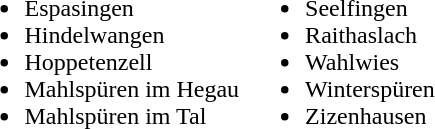<table>
<tr>
<td valign="top"><br><ul><li>Espasingen</li><li>Hindelwangen</li><li>Hoppetenzell</li><li>Mahlspüren im Hegau</li><li>Mahlspüren im Tal</li></ul></td>
<td valign="top"><br><ul><li>Seelfingen</li><li>Raithaslach</li><li>Wahlwies</li><li>Winterspüren</li><li>Zizenhausen</li></ul></td>
</tr>
</table>
